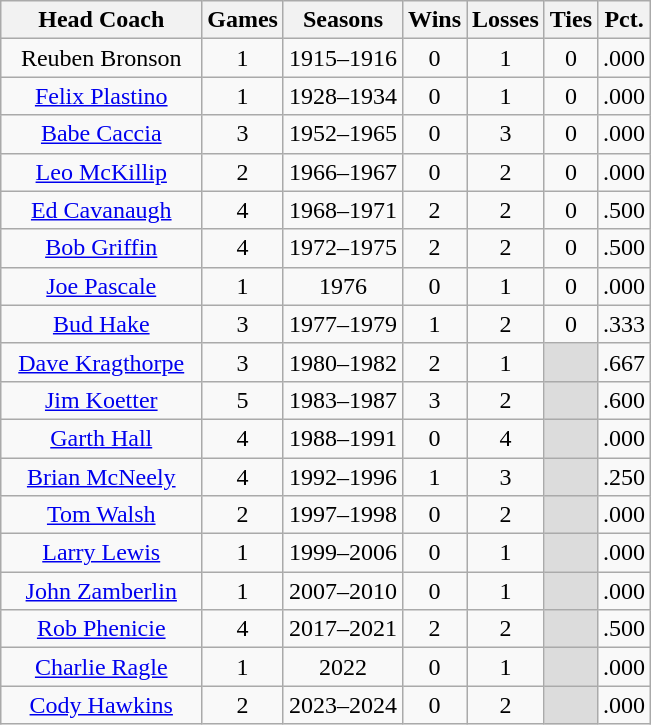<table class="sortable wikitable" style="text-align:center">
<tr>
<th>Head Coach</th>
<th>Games</th>
<th>Seasons</th>
<th>Wins</th>
<th>Losses</th>
<th>Ties</th>
<th>Pct.</th>
</tr>
<tr>
<td>Reuben Bronson</td>
<td>1</td>
<td>1915–1916</td>
<td>0</td>
<td>1</td>
<td>0</td>
<td>.000</td>
</tr>
<tr>
<td><a href='#'>Felix Plastino</a></td>
<td>1</td>
<td>1928–1934</td>
<td>0</td>
<td>1</td>
<td>0</td>
<td>.000</td>
</tr>
<tr>
<td><a href='#'>Babe Caccia</a></td>
<td>3</td>
<td>1952–1965</td>
<td>0</td>
<td>3</td>
<td>0</td>
<td>.000</td>
</tr>
<tr>
<td><a href='#'>Leo McKillip</a></td>
<td>2</td>
<td>1966–1967</td>
<td>0</td>
<td>2</td>
<td>0</td>
<td>.000</td>
</tr>
<tr>
<td><a href='#'>Ed Cavanaugh</a></td>
<td>4</td>
<td>1968–1971</td>
<td>2</td>
<td>2</td>
<td>0</td>
<td>.500</td>
</tr>
<tr>
<td><a href='#'>Bob Griffin</a></td>
<td>4</td>
<td>1972–1975</td>
<td>2</td>
<td>2</td>
<td>0</td>
<td>.500</td>
</tr>
<tr>
<td><a href='#'>Joe Pascale</a></td>
<td>1</td>
<td>1976</td>
<td>0</td>
<td>1</td>
<td>0</td>
<td>.000</td>
</tr>
<tr>
<td><a href='#'>Bud Hake</a></td>
<td>3</td>
<td>1977–1979</td>
<td>1</td>
<td>2</td>
<td>0</td>
<td>.333</td>
</tr>
<tr>
<td>  <a href='#'>Dave Kragthorpe</a>  </td>
<td>3</td>
<td>1980–1982</td>
<td>2</td>
<td>1</td>
<td style="background:#DCDCDC;"></td>
<td>.667</td>
</tr>
<tr>
<td><a href='#'>Jim Koetter</a></td>
<td>5</td>
<td>1983–1987</td>
<td>3</td>
<td>2</td>
<td style="background:#DCDCDC;"></td>
<td>.600</td>
</tr>
<tr>
<td><a href='#'>Garth Hall</a></td>
<td>4</td>
<td>1988–1991</td>
<td>0</td>
<td>4</td>
<td style="background:#DCDCDC;"></td>
<td>.000</td>
</tr>
<tr>
<td><a href='#'>Brian McNeely</a></td>
<td>4</td>
<td>1992–1996</td>
<td>1</td>
<td>3</td>
<td style="background:#DCDCDC;"></td>
<td>.250</td>
</tr>
<tr>
<td><a href='#'>Tom Walsh</a></td>
<td>2</td>
<td>1997–1998</td>
<td>0</td>
<td>2</td>
<td style="background:#DCDCDC;"></td>
<td>.000</td>
</tr>
<tr>
<td><a href='#'>Larry Lewis</a></td>
<td>1</td>
<td>1999–2006</td>
<td>0</td>
<td>1</td>
<td style="background:#DCDCDC;"></td>
<td>.000</td>
</tr>
<tr>
<td><a href='#'>John Zamberlin</a></td>
<td>1</td>
<td>2007–2010</td>
<td>0</td>
<td>1</td>
<td style="background:#DCDCDC;"></td>
<td>.000</td>
</tr>
<tr>
<td><a href='#'>Rob Phenicie</a></td>
<td>4</td>
<td>2017–2021</td>
<td>2</td>
<td>2</td>
<td style="background:#DCDCDC;"></td>
<td>.500</td>
</tr>
<tr>
<td><a href='#'>Charlie Ragle</a></td>
<td>1</td>
<td>2022</td>
<td>0</td>
<td>1</td>
<td style="background:#DCDCDC;"></td>
<td>.000</td>
</tr>
<tr>
<td><a href='#'>Cody Hawkins</a></td>
<td>2</td>
<td>2023–2024</td>
<td>0</td>
<td>2</td>
<td style="background:#DCDCDC;"></td>
<td>.000</td>
</tr>
</table>
